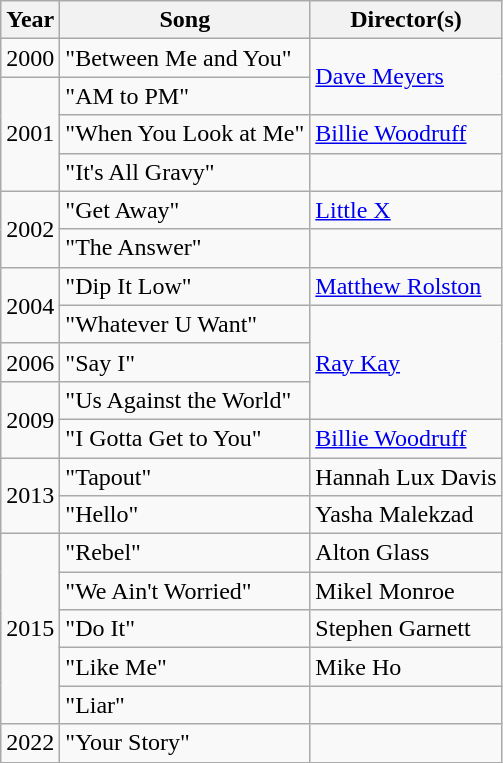<table class="wikitable">
<tr>
<th>Year</th>
<th>Song</th>
<th>Director(s)</th>
</tr>
<tr>
<td>2000</td>
<td>"Between Me and You"</td>
<td rowspan="2"><a href='#'>Dave Meyers</a></td>
</tr>
<tr>
<td rowspan="3">2001</td>
<td>"AM to PM"</td>
</tr>
<tr>
<td>"When You Look at Me"</td>
<td><a href='#'>Billie Woodruff</a></td>
</tr>
<tr>
<td>"It's All Gravy"</td>
<td></td>
</tr>
<tr>
<td rowspan="2">2002</td>
<td>"Get Away"</td>
<td><a href='#'>Little X</a></td>
</tr>
<tr>
<td>"The Answer"</td>
<td></td>
</tr>
<tr>
<td rowspan="2">2004</td>
<td>"Dip It Low"</td>
<td><a href='#'>Matthew Rolston</a></td>
</tr>
<tr>
<td>"Whatever U Want"</td>
<td rowspan="3"><a href='#'>Ray Kay</a></td>
</tr>
<tr>
<td>2006</td>
<td>"Say I"</td>
</tr>
<tr>
<td rowspan="2">2009</td>
<td>"Us Against the World"</td>
</tr>
<tr>
<td>"I Gotta Get to You"</td>
<td><a href='#'>Billie Woodruff</a></td>
</tr>
<tr>
<td rowspan="2">2013</td>
<td>"Tapout"</td>
<td>Hannah Lux Davis</td>
</tr>
<tr>
<td>"Hello"</td>
<td>Yasha Malekzad</td>
</tr>
<tr>
<td rowspan="5">2015</td>
<td>"Rebel"</td>
<td>Alton Glass</td>
</tr>
<tr>
<td>"We Ain't Worried"</td>
<td>Mikel Monroe</td>
</tr>
<tr>
<td>"Do It"</td>
<td>Stephen Garnett</td>
</tr>
<tr>
<td>"Like Me"</td>
<td>Mike Ho</td>
</tr>
<tr>
<td>"Liar"</td>
<td></td>
</tr>
<tr>
<td>2022</td>
<td>"Your Story"</td>
<td></td>
</tr>
</table>
